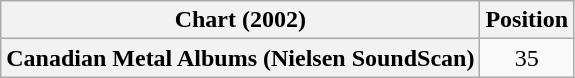<table class="wikitable plainrowheaders" style="text-align:center">
<tr>
<th>Chart (2002)</th>
<th>Position</th>
</tr>
<tr>
<th scope="row">Canadian Metal Albums (Nielsen SoundScan)</th>
<td>35</td>
</tr>
</table>
